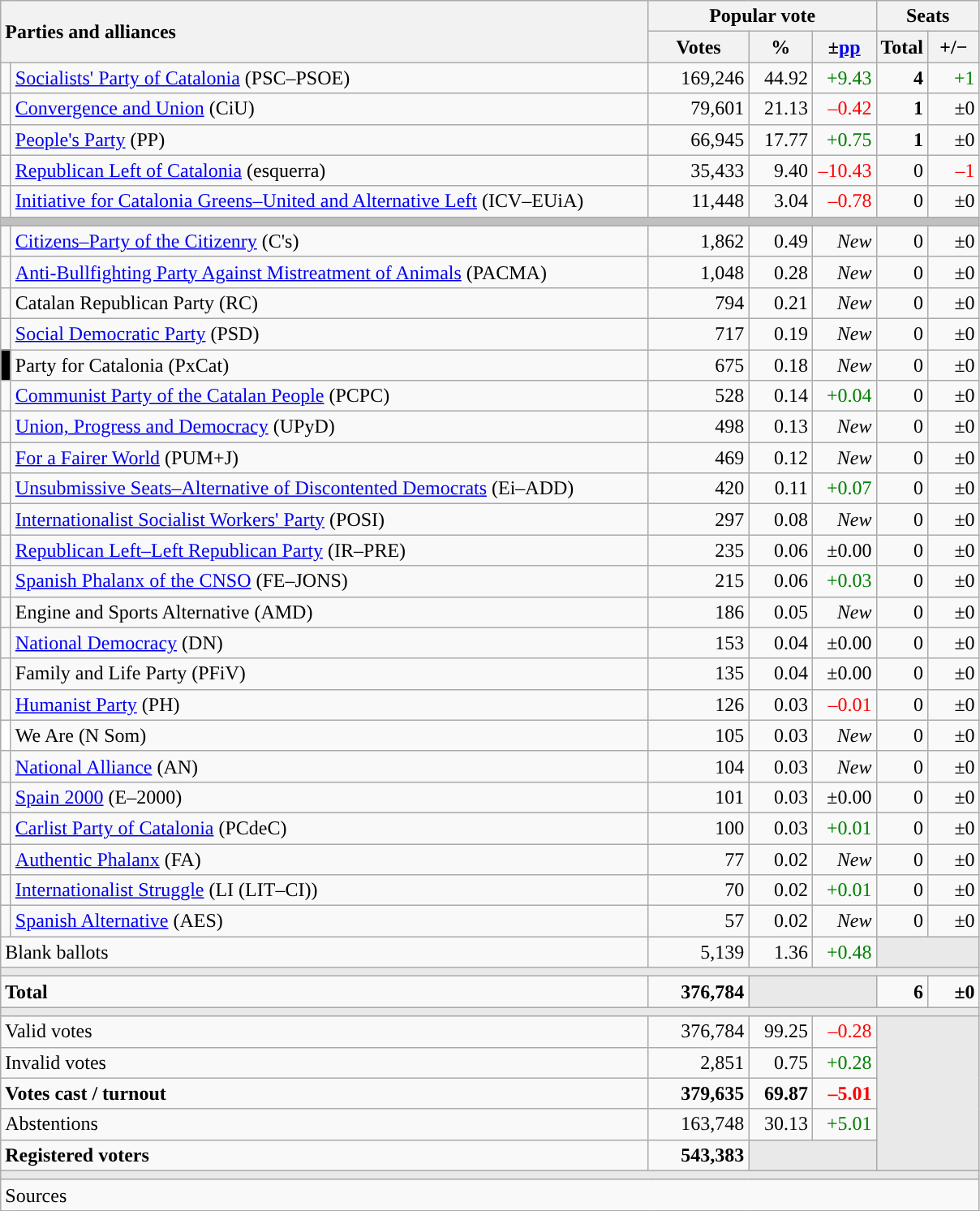<table class="wikitable" style="text-align:right;">
<tr>
<th style="text-align:left;" rowspan="2" colspan="2" width="525">Parties and alliances</th>
<th colspan="3">Popular vote</th>
<th colspan="2">Seats</th>
</tr>
<tr>
<th width="75">Votes</th>
<th width="45">%</th>
<th width="45">±<a href='#'>pp</a></th>
<th width="35">Total</th>
<th width="35">+/−</th>
</tr>
<tr>
<td width="1" style="color:inherit;background:"></td>
<td align="left"><a href='#'>Socialists' Party of Catalonia</a> (PSC–PSOE)</td>
<td>169,246</td>
<td>44.92</td>
<td style="color:green;">+9.43</td>
<td><strong>4</strong></td>
<td style="color:green;">+1</td>
</tr>
<tr>
<td style="color:inherit;background:"></td>
<td align="left"><a href='#'>Convergence and Union</a> (CiU)</td>
<td>79,601</td>
<td>21.13</td>
<td style="color:red;">–0.42</td>
<td><strong>1</strong></td>
<td>±0</td>
</tr>
<tr>
<td style="color:inherit;background:"></td>
<td align="left"><a href='#'>People's Party</a> (PP)</td>
<td>66,945</td>
<td>17.77</td>
<td style="color:green;">+0.75</td>
<td><strong>1</strong></td>
<td>±0</td>
</tr>
<tr>
<td style="color:inherit;background:"></td>
<td align="left"><a href='#'>Republican Left of Catalonia</a> (esquerra)</td>
<td>35,433</td>
<td>9.40</td>
<td style="color:red;">–10.43</td>
<td>0</td>
<td style="color:red;">–1</td>
</tr>
<tr>
<td style="color:inherit;background:"></td>
<td align="left"><a href='#'>Initiative for Catalonia Greens–United and Alternative Left</a> (ICV–EUiA)</td>
<td>11,448</td>
<td>3.04</td>
<td style="color:red;">–0.78</td>
<td>0</td>
<td>±0</td>
</tr>
<tr>
<td colspan="7" bgcolor="#C0C0C0"></td>
</tr>
<tr>
<td style="color:inherit;background:"></td>
<td align="left"><a href='#'>Citizens–Party of the Citizenry</a> (C's)</td>
<td>1,862</td>
<td>0.49</td>
<td><em>New</em></td>
<td>0</td>
<td>±0</td>
</tr>
<tr>
<td style="color:inherit;background:"></td>
<td align="left"><a href='#'>Anti-Bullfighting Party Against Mistreatment of Animals</a> (PACMA)</td>
<td>1,048</td>
<td>0.28</td>
<td><em>New</em></td>
<td>0</td>
<td>±0</td>
</tr>
<tr>
<td style="color:inherit;background:"></td>
<td align="left">Catalan Republican Party (RC)</td>
<td>794</td>
<td>0.21</td>
<td><em>New</em></td>
<td>0</td>
<td>±0</td>
</tr>
<tr>
<td style="color:inherit;background:"></td>
<td align="left"><a href='#'>Social Democratic Party</a> (PSD)</td>
<td>717</td>
<td>0.19</td>
<td><em>New</em></td>
<td>0</td>
<td>±0</td>
</tr>
<tr>
<td bgcolor="black"></td>
<td align="left">Party for Catalonia (PxCat)</td>
<td>675</td>
<td>0.18</td>
<td><em>New</em></td>
<td>0</td>
<td>±0</td>
</tr>
<tr>
<td style="color:inherit;background:"></td>
<td align="left"><a href='#'>Communist Party of the Catalan People</a> (PCPC)</td>
<td>528</td>
<td>0.14</td>
<td style="color:green;">+0.04</td>
<td>0</td>
<td>±0</td>
</tr>
<tr>
<td style="color:inherit;background:"></td>
<td align="left"><a href='#'>Union, Progress and Democracy</a> (UPyD)</td>
<td>498</td>
<td>0.13</td>
<td><em>New</em></td>
<td>0</td>
<td>±0</td>
</tr>
<tr>
<td style="color:inherit;background:"></td>
<td align="left"><a href='#'>For a Fairer World</a> (PUM+J)</td>
<td>469</td>
<td>0.12</td>
<td><em>New</em></td>
<td>0</td>
<td>±0</td>
</tr>
<tr>
<td style="color:inherit;background:"></td>
<td align="left"><a href='#'>Unsubmissive Seats–Alternative of Discontented Democrats</a> (Ei–ADD)</td>
<td>420</td>
<td>0.11</td>
<td style="color:green;">+0.07</td>
<td>0</td>
<td>±0</td>
</tr>
<tr>
<td style="color:inherit;background:"></td>
<td align="left"><a href='#'>Internationalist Socialist Workers' Party</a> (POSI)</td>
<td>297</td>
<td>0.08</td>
<td><em>New</em></td>
<td>0</td>
<td>±0</td>
</tr>
<tr>
<td style="color:inherit;background:"></td>
<td align="left"><a href='#'>Republican Left–Left Republican Party</a> (IR–PRE)</td>
<td>235</td>
<td>0.06</td>
<td>±0.00</td>
<td>0</td>
<td>±0</td>
</tr>
<tr>
<td style="color:inherit;background:"></td>
<td align="left"><a href='#'>Spanish Phalanx of the CNSO</a> (FE–JONS)</td>
<td>215</td>
<td>0.06</td>
<td style="color:green;">+0.03</td>
<td>0</td>
<td>±0</td>
</tr>
<tr>
<td style="color:inherit;background:"></td>
<td align="left">Engine and Sports Alternative (AMD)</td>
<td>186</td>
<td>0.05</td>
<td><em>New</em></td>
<td>0</td>
<td>±0</td>
</tr>
<tr>
<td style="color:inherit;background:"></td>
<td align="left"><a href='#'>National Democracy</a> (DN)</td>
<td>153</td>
<td>0.04</td>
<td>±0.00</td>
<td>0</td>
<td>±0</td>
</tr>
<tr>
<td style="color:inherit;background:"></td>
<td align="left">Family and Life Party (PFiV)</td>
<td>135</td>
<td>0.04</td>
<td>±0.00</td>
<td>0</td>
<td>±0</td>
</tr>
<tr>
<td style="color:inherit;background:"></td>
<td align="left"><a href='#'>Humanist Party</a> (PH)</td>
<td>126</td>
<td>0.03</td>
<td style="color:red;">–0.01</td>
<td>0</td>
<td>±0</td>
</tr>
<tr>
<td bgcolor="white"></td>
<td align="left">We Are (N Som)</td>
<td>105</td>
<td>0.03</td>
<td><em>New</em></td>
<td>0</td>
<td>±0</td>
</tr>
<tr>
<td style="color:inherit;background:"></td>
<td align="left"><a href='#'>National Alliance</a> (AN)</td>
<td>104</td>
<td>0.03</td>
<td><em>New</em></td>
<td>0</td>
<td>±0</td>
</tr>
<tr>
<td style="color:inherit;background:"></td>
<td align="left"><a href='#'>Spain 2000</a> (E–2000)</td>
<td>101</td>
<td>0.03</td>
<td>±0.00</td>
<td>0</td>
<td>±0</td>
</tr>
<tr>
<td style="color:inherit;background:"></td>
<td align="left"><a href='#'>Carlist Party of Catalonia</a> (PCdeC)</td>
<td>100</td>
<td>0.03</td>
<td style="color:green;">+0.01</td>
<td>0</td>
<td>±0</td>
</tr>
<tr>
<td style="color:inherit;background:"></td>
<td align="left"><a href='#'>Authentic Phalanx</a> (FA)</td>
<td>77</td>
<td>0.02</td>
<td><em>New</em></td>
<td>0</td>
<td>±0</td>
</tr>
<tr>
<td style="color:inherit;background:"></td>
<td align="left"><a href='#'>Internationalist Struggle</a> (LI (LIT–CI))</td>
<td>70</td>
<td>0.02</td>
<td style="color:green;">+0.01</td>
<td>0</td>
<td>±0</td>
</tr>
<tr>
<td style="color:inherit;background:"></td>
<td align="left"><a href='#'>Spanish Alternative</a> (AES)</td>
<td>57</td>
<td>0.02</td>
<td><em>New</em></td>
<td>0</td>
<td>±0</td>
</tr>
<tr>
<td align="left" colspan="2">Blank ballots</td>
<td>5,139</td>
<td>1.36</td>
<td style="color:green;">+0.48</td>
<td bgcolor="#E9E9E9" colspan="2"></td>
</tr>
<tr>
<td colspan="7" bgcolor="#E9E9E9"></td>
</tr>
<tr style="font-weight:bold;">
<td align="left" colspan="2">Total</td>
<td>376,784</td>
<td bgcolor="#E9E9E9" colspan="2"></td>
<td>6</td>
<td>±0</td>
</tr>
<tr>
<td colspan="7" bgcolor="#E9E9E9"></td>
</tr>
<tr>
<td align="left" colspan="2">Valid votes</td>
<td>376,784</td>
<td>99.25</td>
<td style="color:red;">–0.28</td>
<td bgcolor="#E9E9E9" colspan="2" rowspan="5"></td>
</tr>
<tr>
<td align="left" colspan="2">Invalid votes</td>
<td>2,851</td>
<td>0.75</td>
<td style="color:green;">+0.28</td>
</tr>
<tr style="font-weight:bold;">
<td align="left" colspan="2">Votes cast / turnout</td>
<td>379,635</td>
<td>69.87</td>
<td style="color:red;">–5.01</td>
</tr>
<tr>
<td align="left" colspan="2">Abstentions</td>
<td>163,748</td>
<td>30.13</td>
<td style="color:green;">+5.01</td>
</tr>
<tr style="font-weight:bold;">
<td align="left" colspan="2">Registered voters</td>
<td>543,383</td>
<td bgcolor="#E9E9E9" colspan="2"></td>
</tr>
<tr>
<td colspan="7" bgcolor="#E9E9E9"></td>
</tr>
<tr>
<td align="left" colspan="7">Sources</td>
</tr>
</table>
